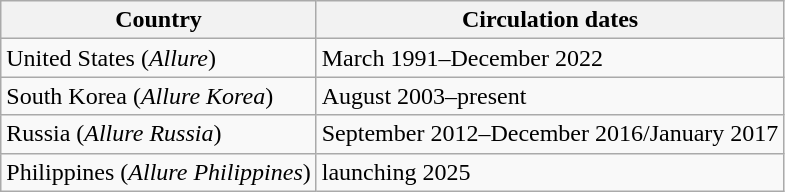<table class="wikitable">
<tr>
<th>Country</th>
<th>Circulation dates</th>
</tr>
<tr>
<td>United States (<em>Allure</em>)</td>
<td>March 1991–December 2022</td>
</tr>
<tr>
<td>South Korea (<em>Allure Korea</em>)</td>
<td>August 2003–present</td>
</tr>
<tr>
<td>Russia (<em>Allure Russia</em>)</td>
<td>September 2012–December 2016/January 2017</td>
</tr>
<tr>
<td>Philippines (<em>Allure Philippines</em>)</td>
<td>launching 2025</td>
</tr>
</table>
